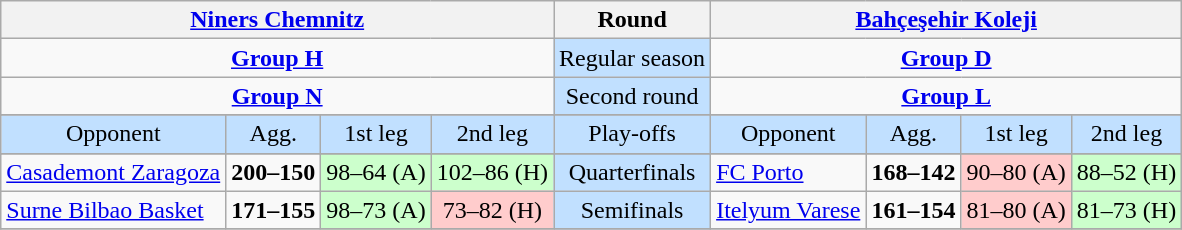<table class="wikitable" style="text-align:center;">
<tr>
<th colspan=4> <a href='#'>Niners Chemnitz</a></th>
<th>Round</th>
<th colspan=4> <a href='#'>Bahçeşehir Koleji</a></th>
</tr>
<tr>
<td colspan="4" style="vertical-align:top;"><strong><a href='#'>Group H</a></strong> <br></td>
<td style="background:#c1e0ff;">Regular season</td>
<td colspan="4" style="vertical-align:top;"><strong><a href='#'>Group D</a></strong> <br></td>
</tr>
<tr>
<td colspan="4" style="vertical-align:top;"><strong><a href='#'>Group N</a></strong> <br></td>
<td style="background:#c1e0ff;">Second round</td>
<td colspan="4" style="vertical-align:top;"><strong><a href='#'>Group L</a></strong> <br></td>
</tr>
<tr>
</tr>
<tr style="background:#c1e0ff">
<td>Opponent</td>
<td>Agg.</td>
<td>1st leg</td>
<td>2nd leg</td>
<td>Play-offs</td>
<td>Opponent</td>
<td>Agg.</td>
<td>1st leg</td>
<td>2nd leg</td>
</tr>
<tr>
</tr>
<tr>
<td align=left> <a href='#'>Casademont Zaragoza</a></td>
<td><strong>200–150</strong></td>
<td style="background:#cfc;">98–64 (A)</td>
<td style="background:#cfc;">102–86 (H)</td>
<td style="background:#c1e0ff;">Quarterfinals</td>
<td align=left> <a href='#'>FC Porto</a></td>
<td><strong>168–142</strong></td>
<td style="background:#fcc;">90–80 (A)</td>
<td style="background:#cfc;">88–52 (H)</td>
</tr>
<tr>
<td align=left> <a href='#'>Surne Bilbao Basket</a></td>
<td><strong>171–155</strong></td>
<td style="background:#cfc;">98–73 (A)</td>
<td style="background:#fcc;">73–82 (H)</td>
<td style="background:#c1e0ff;">Semifinals</td>
<td align=left> <a href='#'>Itelyum Varese</a></td>
<td><strong>161–154</strong></td>
<td style="background:#fcc;">81–80 (A)</td>
<td style="background:#cfc;">81–73 (H)</td>
</tr>
<tr>
</tr>
</table>
